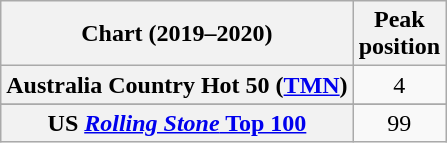<table class="wikitable sortable plainrowheaders">
<tr>
<th scope="col">Chart (2019–2020)</th>
<th scope="col">Peak<br>position</th>
</tr>
<tr>
<th scope="row">Australia Country Hot 50 (<a href='#'>TMN</a>)</th>
<td align="center">4</td>
</tr>
<tr>
</tr>
<tr>
</tr>
<tr>
</tr>
<tr>
</tr>
<tr>
<th scope="row">US <a href='#'><em>Rolling Stone</em> Top 100</a></th>
<td align="center">99</td>
</tr>
</table>
